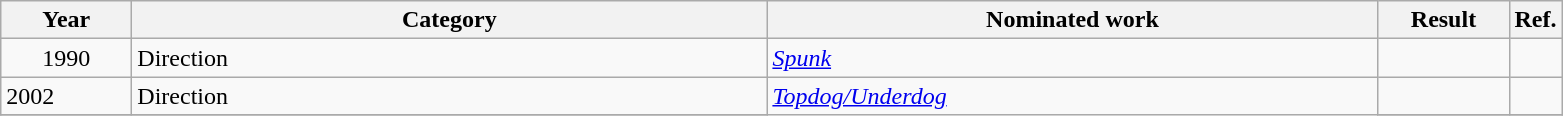<table class=wikitable>
<tr>
<th scope="col" style="width:5em;">Year</th>
<th scope="col" style="width:26em;">Category</th>
<th scope="col" style="width:25em;">Nominated work</th>
<th scope="col" style="width:5em;">Result</th>
<th>Ref.</th>
</tr>
<tr>
<td style="text-align:center;">1990</td>
<td>Direction</td>
<td rowspan="1"><em><a href='#'>Spunk</a></em></td>
<td></td>
<td></td>
</tr>
<tr>
<td>2002</td>
<td>Direction</td>
<td rowspan="2"><em><a href='#'>Topdog/Underdog</a></em></td>
<td></td>
<td></td>
</tr>
<tr>
</tr>
</table>
